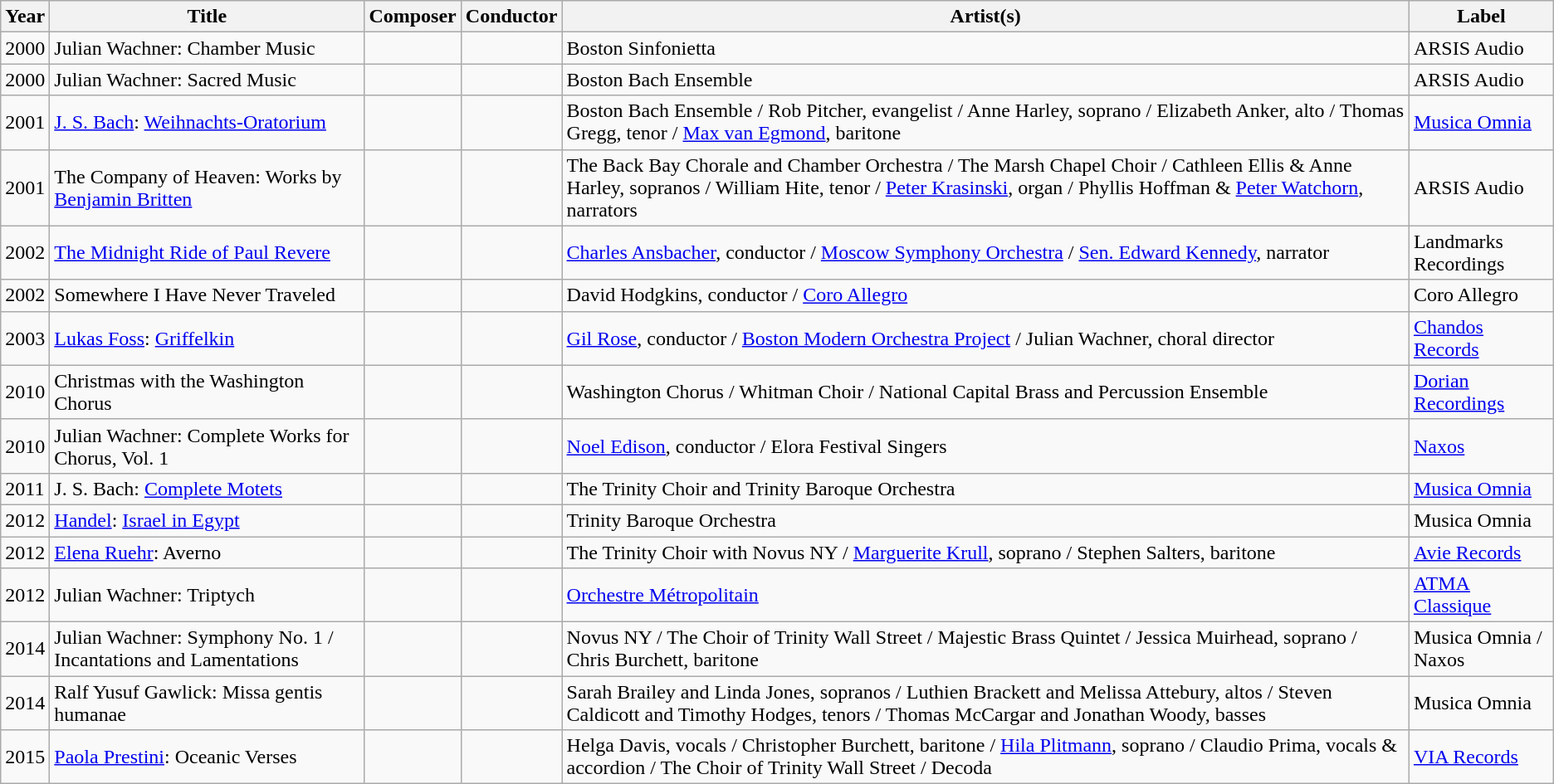<table class="wikitable">
<tr>
<th scope="col">Year</th>
<th scope="col">Title</th>
<th scope="col">Composer</th>
<th scope="col">Conductor</th>
<th scope="col">Artist(s)</th>
<th scope="col">Label</th>
</tr>
<tr>
<td>2000</td>
<td>Julian Wachner: Chamber Music</td>
<td></td>
<td></td>
<td>Boston Sinfonietta</td>
<td>ARSIS Audio</td>
</tr>
<tr>
<td>2000</td>
<td>Julian Wachner: Sacred Music</td>
<td></td>
<td></td>
<td>Boston Bach Ensemble</td>
<td>ARSIS Audio</td>
</tr>
<tr>
<td>2001</td>
<td><a href='#'>J. S. Bach</a>: <a href='#'>Weihnachts-Oratorium</a></td>
<td></td>
<td></td>
<td>Boston Bach Ensemble / Rob Pitcher, evangelist / Anne Harley, soprano / Elizabeth Anker, alto / Thomas Gregg, tenor / <a href='#'>Max van Egmond</a>, baritone</td>
<td><a href='#'>Musica Omnia</a></td>
</tr>
<tr>
<td>2001</td>
<td>The Company of Heaven: Works by <a href='#'>Benjamin Britten</a></td>
<td></td>
<td></td>
<td>The Back Bay Chorale and Chamber Orchestra / The Marsh Chapel Choir / Cathleen Ellis & Anne Harley, sopranos / William Hite, tenor / <a href='#'>Peter Krasinski</a>, organ / Phyllis Hoffman & <a href='#'>Peter Watchorn</a>, narrators</td>
<td>ARSIS Audio</td>
</tr>
<tr>
<td>2002</td>
<td><a href='#'>The Midnight Ride of Paul Revere</a></td>
<td></td>
<td></td>
<td><a href='#'>Charles Ansbacher</a>, conductor / <a href='#'>Moscow Symphony Orchestra</a> / <a href='#'>Sen. Edward Kennedy</a>, narrator</td>
<td>Landmarks Recordings</td>
</tr>
<tr>
<td>2002</td>
<td>Somewhere I Have Never Traveled</td>
<td></td>
<td></td>
<td>David Hodgkins, conductor / <a href='#'>Coro Allegro</a></td>
<td>Coro Allegro</td>
</tr>
<tr>
<td>2003</td>
<td><a href='#'>Lukas Foss</a>: <a href='#'>Griffelkin</a></td>
<td></td>
<td></td>
<td><a href='#'>Gil Rose</a>, conductor / <a href='#'>Boston Modern Orchestra Project</a> / Julian Wachner, choral director</td>
<td><a href='#'>Chandos Records</a></td>
</tr>
<tr>
<td>2010</td>
<td>Christmas with the Washington Chorus</td>
<td></td>
<td></td>
<td>Washington Chorus / Whitman Choir / National Capital Brass and Percussion Ensemble</td>
<td><a href='#'>Dorian Recordings</a></td>
</tr>
<tr>
<td>2010</td>
<td>Julian Wachner: Complete Works for Chorus, Vol. 1</td>
<td></td>
<td></td>
<td><a href='#'>Noel Edison</a>, conductor / Elora Festival Singers</td>
<td><a href='#'>Naxos</a></td>
</tr>
<tr>
<td>2011</td>
<td>J. S. Bach: <a href='#'>Complete Motets</a></td>
<td></td>
<td></td>
<td>The Trinity Choir and Trinity Baroque Orchestra</td>
<td><a href='#'>Musica Omnia</a></td>
</tr>
<tr>
<td>2012</td>
<td><a href='#'>Handel</a>: <a href='#'>Israel in Egypt</a></td>
<td></td>
<td></td>
<td>Trinity Baroque Orchestra</td>
<td>Musica Omnia</td>
</tr>
<tr>
<td>2012</td>
<td><a href='#'>Elena Ruehr</a>: Averno</td>
<td></td>
<td></td>
<td>The Trinity Choir with Novus NY / <a href='#'>Marguerite Krull</a>, soprano / Stephen Salters, baritone</td>
<td><a href='#'>Avie Records</a></td>
</tr>
<tr>
<td>2012</td>
<td>Julian Wachner: Triptych</td>
<td></td>
<td></td>
<td><a href='#'>Orchestre Métropolitain</a></td>
<td><a href='#'>ATMA Classique</a></td>
</tr>
<tr>
<td>2014</td>
<td>Julian Wachner: Symphony No. 1 / Incantations and Lamentations</td>
<td></td>
<td></td>
<td>Novus NY / The Choir of Trinity Wall Street / Majestic Brass Quintet / Jessica Muirhead, soprano / Chris Burchett, baritone</td>
<td>Musica Omnia / Naxos</td>
</tr>
<tr>
<td>2014</td>
<td>Ralf Yusuf Gawlick: Missa gentis humanae</td>
<td></td>
<td></td>
<td>Sarah Brailey and Linda Jones, sopranos / Luthien Brackett and Melissa Attebury, altos / Steven Caldicott and Timothy Hodges, tenors / Thomas McCargar and Jonathan Woody, basses</td>
<td>Musica Omnia</td>
</tr>
<tr>
<td>2015</td>
<td><a href='#'>Paola Prestini</a>: Oceanic Verses</td>
<td></td>
<td></td>
<td>Helga Davis, vocals / Christopher Burchett, baritone / <a href='#'>Hila Plitmann</a>, soprano / Claudio Prima, vocals & accordion / The Choir of Trinity Wall Street / Decoda</td>
<td><a href='#'>VIA Records</a></td>
</tr>
</table>
